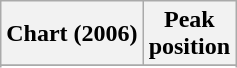<table class="wikitable sortable plainrowheaders">
<tr>
<th scope="col">Chart (2006)</th>
<th scope="col">Peak<br>position</th>
</tr>
<tr>
</tr>
<tr>
</tr>
<tr>
</tr>
<tr>
</tr>
<tr>
</tr>
<tr>
</tr>
</table>
